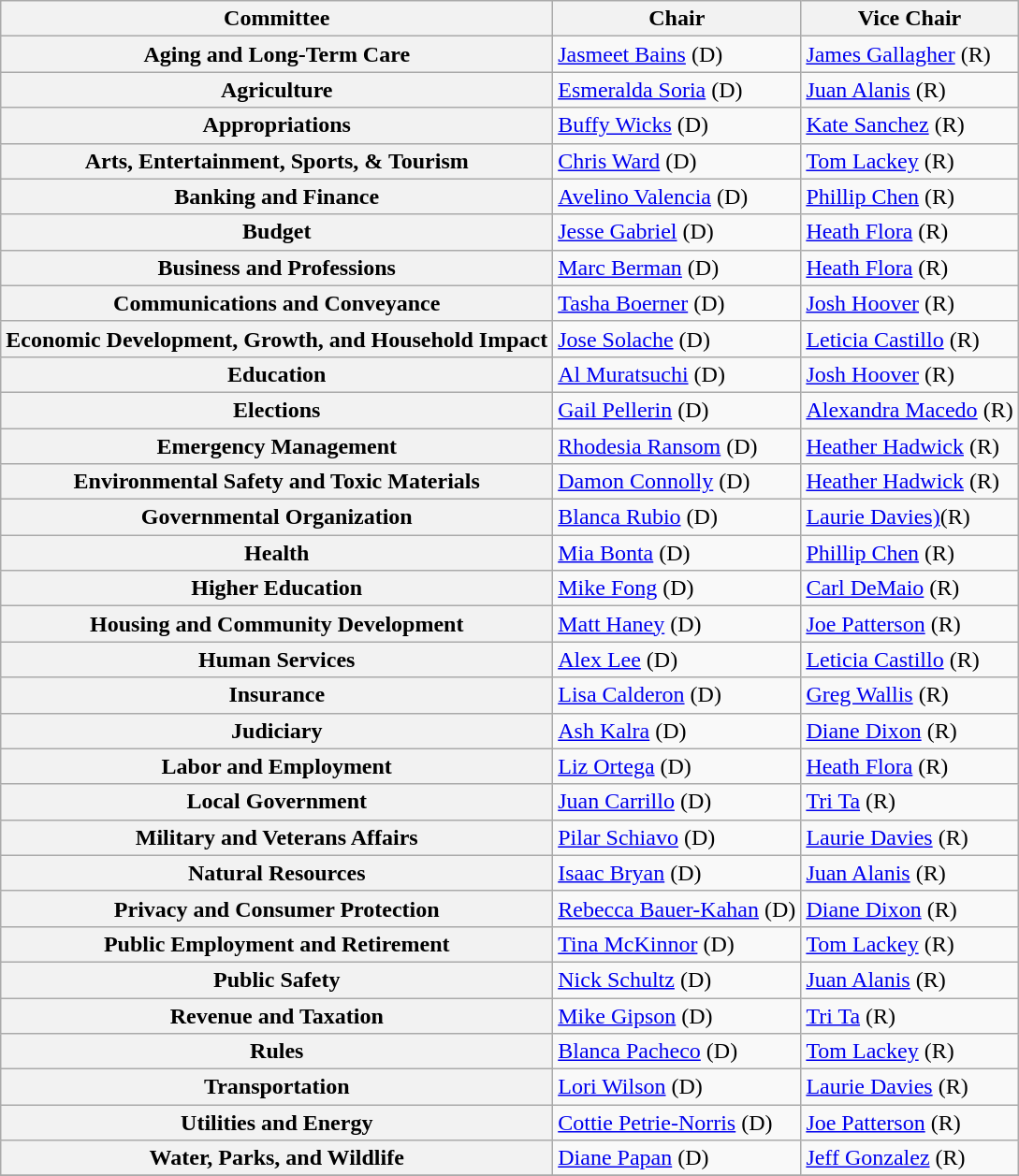<table class="wikitable">
<tr>
<th>Committee</th>
<th>Chair</th>
<th>Vice Chair</th>
</tr>
<tr>
<th>Aging and Long-Term Care</th>
<td><a href='#'>Jasmeet Bains</a> (D)</td>
<td><a href='#'>James Gallagher</a> (R)</td>
</tr>
<tr>
<th>Agriculture</th>
<td><a href='#'>Esmeralda Soria</a> (D)</td>
<td><a href='#'>Juan Alanis</a> (R)</td>
</tr>
<tr>
<th>Appropriations</th>
<td><a href='#'>Buffy Wicks</a> (D)</td>
<td><a href='#'>Kate Sanchez</a> (R)</td>
</tr>
<tr>
<th>Arts, Entertainment, Sports, & Tourism</th>
<td><a href='#'>Chris Ward</a> (D)</td>
<td><a href='#'>Tom Lackey</a> (R)</td>
</tr>
<tr>
<th>Banking and Finance</th>
<td><a href='#'>Avelino Valencia</a> (D)</td>
<td><a href='#'>Phillip Chen</a> (R)</td>
</tr>
<tr>
<th>Budget</th>
<td><a href='#'>Jesse Gabriel</a> (D)</td>
<td><a href='#'>Heath Flora</a> (R)</td>
</tr>
<tr>
<th>Business and Professions</th>
<td><a href='#'>Marc Berman</a> (D)</td>
<td><a href='#'>Heath Flora</a> (R)</td>
</tr>
<tr>
<th>Communications and Conveyance</th>
<td><a href='#'>Tasha Boerner</a> (D)</td>
<td><a href='#'>Josh Hoover</a> (R)</td>
</tr>
<tr>
<th>Economic Development, Growth, and Household Impact</th>
<td><a href='#'>Jose Solache</a> (D)</td>
<td><a href='#'>Leticia Castillo</a> (R)</td>
</tr>
<tr>
<th>Education</th>
<td><a href='#'>Al Muratsuchi</a> (D)</td>
<td><a href='#'>Josh Hoover</a> (R)</td>
</tr>
<tr>
<th>Elections</th>
<td><a href='#'>Gail Pellerin</a> (D)</td>
<td><a href='#'>Alexandra Macedo</a> (R)</td>
</tr>
<tr>
<th>Emergency Management</th>
<td><a href='#'>Rhodesia Ransom</a> (D)</td>
<td><a href='#'>Heather Hadwick</a> (R)</td>
</tr>
<tr>
<th>Environmental Safety and Toxic Materials</th>
<td><a href='#'>Damon Connolly</a> (D)</td>
<td><a href='#'>Heather Hadwick</a> (R)</td>
</tr>
<tr>
<th>Governmental Organization</th>
<td><a href='#'>Blanca Rubio</a> (D)</td>
<td><a href='#'>Laurie Davies)</a>(R)</td>
</tr>
<tr>
<th>Health</th>
<td><a href='#'>Mia Bonta</a> (D)</td>
<td><a href='#'>Phillip Chen</a> (R)</td>
</tr>
<tr>
<th>Higher Education</th>
<td><a href='#'>Mike Fong</a> (D)</td>
<td><a href='#'>Carl DeMaio</a> (R)</td>
</tr>
<tr>
<th>Housing and Community Development</th>
<td><a href='#'>Matt Haney</a> (D)</td>
<td><a href='#'>Joe Patterson</a> (R)</td>
</tr>
<tr>
<th>Human Services</th>
<td><a href='#'>Alex Lee</a> (D)</td>
<td><a href='#'>Leticia Castillo</a> (R)</td>
</tr>
<tr>
<th>Insurance</th>
<td><a href='#'>Lisa Calderon</a> (D)</td>
<td><a href='#'>Greg Wallis</a> (R)</td>
</tr>
<tr>
<th>Judiciary</th>
<td><a href='#'>Ash Kalra</a> (D)</td>
<td><a href='#'>Diane Dixon</a>  (R)</td>
</tr>
<tr>
<th>Labor and Employment</th>
<td><a href='#'>Liz Ortega</a> (D)</td>
<td><a href='#'>Heath Flora</a> (R)</td>
</tr>
<tr>
<th>Local Government</th>
<td><a href='#'>Juan Carrillo</a> (D)</td>
<td><a href='#'>Tri Ta</a> (R)</td>
</tr>
<tr>
<th>Military and Veterans Affairs</th>
<td><a href='#'>Pilar Schiavo</a> (D)</td>
<td><a href='#'>Laurie Davies</a> (R)</td>
</tr>
<tr>
<th>Natural Resources</th>
<td><a href='#'>Isaac Bryan</a> (D)</td>
<td><a href='#'>Juan Alanis</a> (R)</td>
</tr>
<tr>
<th>Privacy and Consumer Protection</th>
<td><a href='#'>Rebecca Bauer-Kahan</a> (D)</td>
<td><a href='#'>Diane Dixon</a>  (R)</td>
</tr>
<tr>
<th>Public Employment and Retirement</th>
<td><a href='#'>Tina McKinnor</a> (D)</td>
<td><a href='#'>Tom Lackey</a>  (R)</td>
</tr>
<tr>
<th>Public Safety</th>
<td><a href='#'>Nick Schultz</a> (D)</td>
<td><a href='#'>Juan Alanis</a> (R)</td>
</tr>
<tr>
<th>Revenue and Taxation</th>
<td><a href='#'>Mike Gipson</a> (D)</td>
<td><a href='#'>Tri Ta</a> (R)</td>
</tr>
<tr>
<th>Rules</th>
<td><a href='#'>Blanca Pacheco</a> (D)</td>
<td><a href='#'>Tom Lackey</a> (R)</td>
</tr>
<tr>
<th>Transportation</th>
<td><a href='#'>Lori Wilson</a> (D)</td>
<td><a href='#'>Laurie Davies</a> (R)</td>
</tr>
<tr>
<th>Utilities and Energy</th>
<td><a href='#'>Cottie Petrie-Norris</a> (D)</td>
<td><a href='#'>Joe Patterson</a> (R)</td>
</tr>
<tr>
<th>Water, Parks, and Wildlife</th>
<td><a href='#'>Diane Papan</a> (D)</td>
<td><a href='#'>Jeff Gonzalez</a>  (R)</td>
</tr>
<tr>
</tr>
</table>
